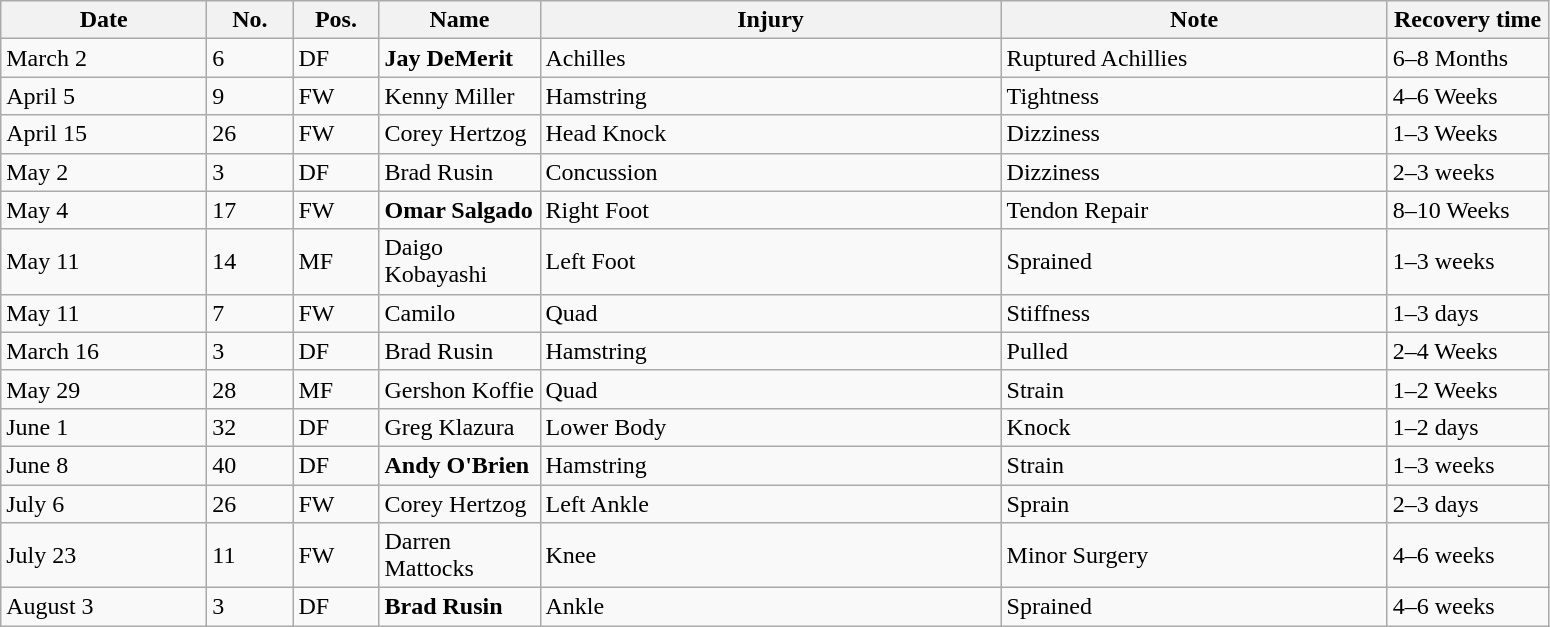<table class="wikitable">
<tr>
<th style="width:130px;">Date</th>
<th style="width:50px;">No.</th>
<th style="width:50px;">Pos.</th>
<th style="width:100px;">Name</th>
<th style="width:300px;">Injury</th>
<th style="width:250px;">Note</th>
<th style="width:100px;">Recovery time</th>
</tr>
<tr>
<td>March 2</td>
<td>6</td>
<td>DF</td>
<td><strong>Jay DeMerit</strong></td>
<td>Achilles</td>
<td>Ruptured Achillies</td>
<td>6–8 Months</td>
</tr>
<tr>
<td>April 5</td>
<td>9</td>
<td>FW</td>
<td>Kenny Miller</td>
<td>Hamstring</td>
<td>Tightness</td>
<td>4–6 Weeks</td>
</tr>
<tr>
<td>April 15</td>
<td>26</td>
<td>FW</td>
<td>Corey Hertzog</td>
<td>Head Knock</td>
<td>Dizziness</td>
<td>1–3 Weeks</td>
</tr>
<tr>
<td>May 2</td>
<td>3</td>
<td>DF</td>
<td>Brad Rusin</td>
<td>Concussion</td>
<td>Dizziness</td>
<td>2–3 weeks</td>
</tr>
<tr>
<td>May 4</td>
<td>17</td>
<td>FW</td>
<td><strong>Omar Salgado</strong></td>
<td>Right Foot</td>
<td>Tendon Repair</td>
<td>8–10 Weeks</td>
</tr>
<tr>
<td>May 11</td>
<td>14</td>
<td>MF</td>
<td>Daigo Kobayashi</td>
<td>Left Foot</td>
<td>Sprained</td>
<td>1–3 weeks</td>
</tr>
<tr>
<td>May 11</td>
<td>7</td>
<td>FW</td>
<td>Camilo</td>
<td>Quad</td>
<td>Stiffness</td>
<td>1–3 days</td>
</tr>
<tr>
<td>March 16</td>
<td>3</td>
<td>DF</td>
<td>Brad Rusin</td>
<td>Hamstring</td>
<td>Pulled</td>
<td>2–4 Weeks</td>
</tr>
<tr>
<td>May 29</td>
<td>28</td>
<td>MF</td>
<td>Gershon Koffie</td>
<td>Quad</td>
<td>Strain</td>
<td>1–2 Weeks</td>
</tr>
<tr>
<td>June 1</td>
<td>32</td>
<td>DF</td>
<td>Greg Klazura</td>
<td>Lower Body</td>
<td>Knock</td>
<td>1–2 days</td>
</tr>
<tr>
<td>June 8</td>
<td>40</td>
<td>DF</td>
<td><strong>Andy O'Brien</strong></td>
<td>Hamstring</td>
<td>Strain</td>
<td>1–3 weeks</td>
</tr>
<tr>
<td>July 6</td>
<td>26</td>
<td>FW</td>
<td>Corey Hertzog</td>
<td>Left Ankle</td>
<td>Sprain</td>
<td>2–3 days</td>
</tr>
<tr>
<td>July 23</td>
<td>11</td>
<td>FW</td>
<td>Darren Mattocks</td>
<td>Knee</td>
<td>Minor Surgery</td>
<td>4–6 weeks</td>
</tr>
<tr>
<td>August 3</td>
<td>3</td>
<td>DF</td>
<td><strong>Brad Rusin</strong></td>
<td>Ankle</td>
<td>Sprained</td>
<td>4–6 weeks</td>
</tr>
</table>
